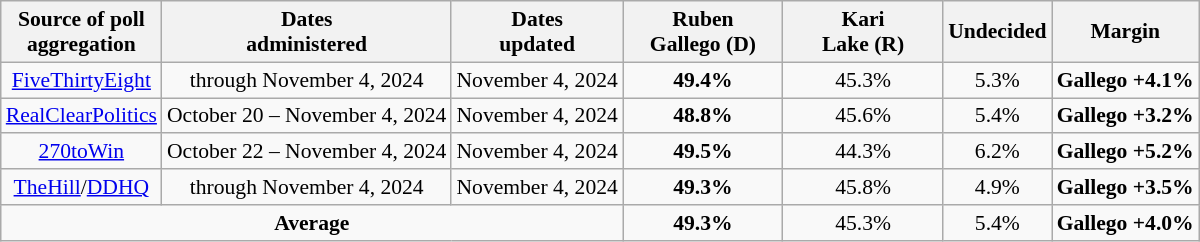<table class="wikitable sortable" style="text-align:center;font-size:90%;line-height:17px">
<tr>
<th>Source of poll<br>aggregation</th>
<th>Dates<br>administered</th>
<th>Dates<br>updated</th>
<th style="width:100px;">Ruben<br>Gallego (D)</th>
<th style="width:100px;">Kari<br>Lake (R)</th>
<th>Undecided<br></th>
<th>Margin</th>
</tr>
<tr>
<td><a href='#'>FiveThirtyEight</a></td>
<td>through November 4, 2024</td>
<td>November 4, 2024</td>
<td><strong>49.4%</strong></td>
<td>45.3%</td>
<td>5.3%</td>
<td><strong>Gallego +4.1%</strong></td>
</tr>
<tr>
<td><a href='#'>RealClearPolitics</a></td>
<td>October 20 – November 4, 2024</td>
<td>November 4, 2024</td>
<td><strong>48.8%</strong></td>
<td>45.6%</td>
<td>5.4%</td>
<td><strong>Gallego +3.2%</strong></td>
</tr>
<tr>
<td><a href='#'>270toWin</a></td>
<td>October 22 – November 4, 2024</td>
<td>November 4, 2024</td>
<td><strong>49.5%</strong></td>
<td>44.3%</td>
<td>6.2%</td>
<td><strong>Gallego +5.2%</strong></td>
</tr>
<tr>
<td><a href='#'>TheHill</a>/<a href='#'>DDHQ</a></td>
<td>through November 4, 2024</td>
<td>November 4, 2024</td>
<td><strong>49.3%</strong></td>
<td>45.8%</td>
<td>4.9%</td>
<td><strong>Gallego +3.5%</strong></td>
</tr>
<tr>
<td colspan="3"><strong>Average</strong></td>
<td><strong>49.3%</strong></td>
<td>45.3%</td>
<td>5.4%</td>
<td><strong>Gallego +4.0%</strong></td>
</tr>
</table>
